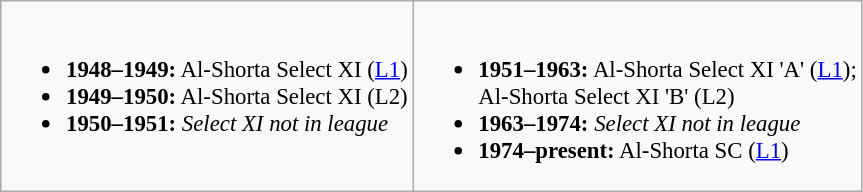<table class="wikitable">
<tr style="vertical-align: top; font-size: 95%;">
<td><br><ul><li><strong>1948–1949:</strong> Al-Shorta Select XI (<a href='#'>L1</a>)</li><li><strong>1949–1950:</strong> Al-Shorta Select XI (L2)</li><li><strong>1950–1951:</strong> <em>Select XI not in league</em></li></ul></td>
<td><br><ul><li><strong>1951–1963:</strong> Al-Shorta Select XI 'A' (<a href='#'>L1</a>);<br>Al-Shorta Select XI 'B' (L2)</li><li><strong>1963–1974:</strong> <em>Select XI not in league</em></li><li><strong>1974–present:</strong> Al-Shorta SC (<a href='#'>L1</a>)</li></ul></td>
</tr>
</table>
